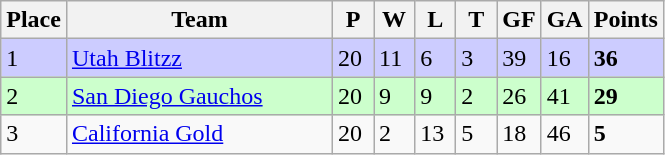<table class="wikitable">
<tr>
<th>Place</th>
<th width="170">Team</th>
<th width="20">P</th>
<th width="20">W</th>
<th width="20">L</th>
<th width="20">T</th>
<th width="20">GF</th>
<th width="20">GA</th>
<th>Points</th>
</tr>
<tr bgcolor=#ccccff>
<td>1</td>
<td><a href='#'>Utah Blitzz</a></td>
<td>20</td>
<td>11</td>
<td>6</td>
<td>3</td>
<td>39</td>
<td>16</td>
<td><strong>36</strong></td>
</tr>
<tr bgcolor=#ccffcc>
<td>2</td>
<td><a href='#'>San Diego Gauchos</a></td>
<td>20</td>
<td>9</td>
<td>9</td>
<td>2</td>
<td>26</td>
<td>41</td>
<td><strong>29</strong></td>
</tr>
<tr>
<td>3</td>
<td><a href='#'>California Gold</a></td>
<td>20</td>
<td>2</td>
<td>13</td>
<td>5</td>
<td>18</td>
<td>46</td>
<td><strong>5</strong></td>
</tr>
</table>
